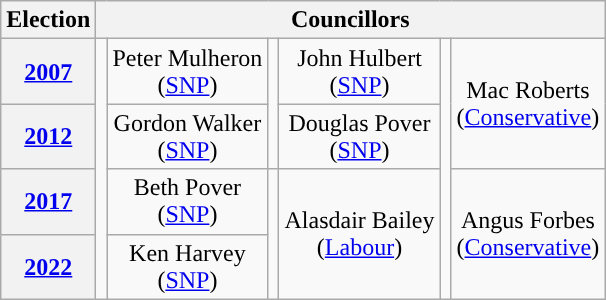<table class="wikitable" style="text-align:center">
<tr>
<th>Election</th>
<th colspan=8>Councillors</th>
</tr>
<tr>
<th><a href='#'>2007</a></th>
<td rowspan=4; style="background-color: "></td>
<td>Peter Mulheron<br>(<a href='#'>SNP</a>)</td>
<td rowspan=2; style="background-color: "></td>
<td>John Hulbert<br>(<a href='#'>SNP</a>)</td>
<td rowspan=4; style="background-color: "></td>
<td rowspan=2>Mac Roberts<br>(<a href='#'>Conservative</a>)</td>
</tr>
<tr>
<th><a href='#'>2012</a></th>
<td>Gordon Walker<br>(<a href='#'>SNP</a>)</td>
<td>Douglas Pover<br>(<a href='#'>SNP</a>)</td>
</tr>
<tr>
<th><a href='#'>2017</a></th>
<td>Beth Pover<br>(<a href='#'>SNP</a>)</td>
<td rowspan=2; style="background-color: "></td>
<td rowspan=2>Alasdair Bailey<br>(<a href='#'>Labour</a>)</td>
<td rowspan=2>Angus Forbes<br>(<a href='#'>Conservative</a>)</td>
</tr>
<tr>
<th><a href='#'>2022</a></th>
<td>Ken Harvey<br>(<a href='#'>SNP</a>)</td>
</tr>
</table>
